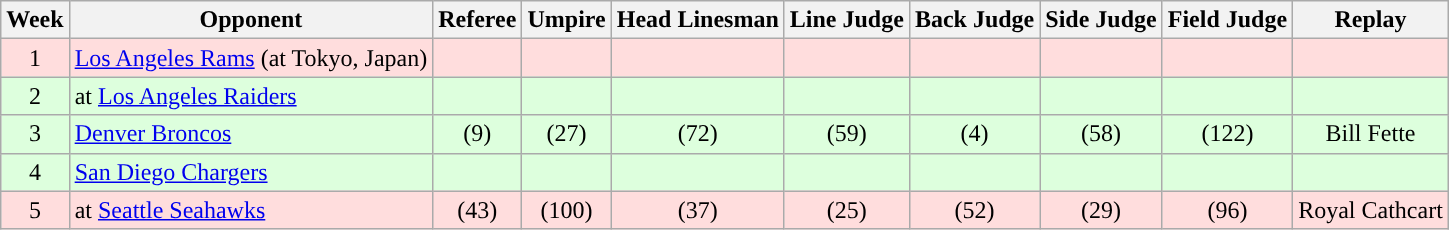<table class="wikitable">
<tr>
<th>Week</th>
<th>Opponent</th>
<th>Referee</th>
<th>Umpire</th>
<th>Head Linesman</th>
<th>Line Judge</th>
<th>Back Judge</th>
<th>Side Judge</th>
<th>Field Judge</th>
<th>Replay</th>
</tr>
<tr style="background: #ffdddd; text-align: center">
<td>1</td>
<td style="text-align: left;"><a href='#'>Los Angeles Rams</a> (at Tokyo, Japan)</td>
<td></td>
<td></td>
<td></td>
<td></td>
<td></td>
<td></td>
<td></td>
<td></td>
</tr>
<tr style="background: #ddffdd; text-align: center">
<td>2</td>
<td style="text-align: left;">at <a href='#'>Los Angeles Raiders</a></td>
<td></td>
<td></td>
<td></td>
<td></td>
<td></td>
<td></td>
<td></td>
<td></td>
</tr>
<tr style="background: #ddffdd; text-align: center">
<td>3</td>
<td style="text-align: left;"><a href='#'>Denver Broncos</a></td>
<td>(9)</td>
<td>(27)</td>
<td>(72)</td>
<td>(59)</td>
<td>(4)</td>
<td>(58)</td>
<td>(122)</td>
<td>Bill Fette</td>
</tr>
<tr style="background: #ddffdd; text-align: center">
<td>4</td>
<td style="text-align: left;"><a href='#'>San Diego Chargers</a></td>
<td></td>
<td></td>
<td></td>
<td></td>
<td></td>
<td></td>
<td></td>
<td></td>
</tr>
<tr style="background: #ffdddd; text-align: center">
<td>5</td>
<td style="text-align: left;">at <a href='#'>Seattle Seahawks</a></td>
<td>(43)</td>
<td>(100)</td>
<td>(37)</td>
<td>(25)</td>
<td>(52)</td>
<td>(29)</td>
<td>(96)</td>
<td>Royal Cathcart</td>
</tr>
</table>
